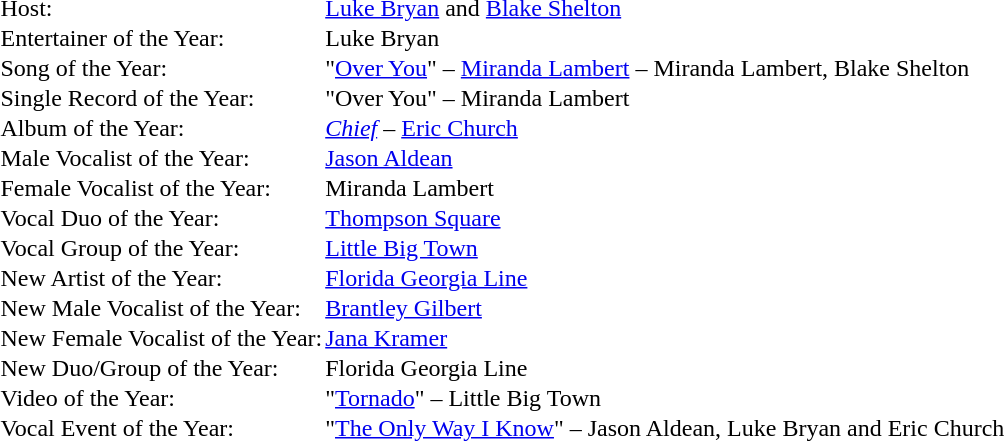<table cellspacing="0" border="0" cellpadding="1">
<tr>
<td>Host:</td>
<td><a href='#'>Luke Bryan</a> and <a href='#'>Blake Shelton</a></td>
</tr>
<tr>
<td>Entertainer of the Year:</td>
<td>Luke Bryan</td>
</tr>
<tr>
<td>Song of the Year:</td>
<td>"<a href='#'>Over You</a>" – <a href='#'>Miranda Lambert</a> – Miranda Lambert, Blake Shelton</td>
</tr>
<tr>
<td>Single Record of the Year:</td>
<td>"Over You" – Miranda Lambert</td>
</tr>
<tr>
<td>Album of the Year:</td>
<td><em><a href='#'>Chief</a></em> – <a href='#'>Eric Church</a></td>
</tr>
<tr>
<td>Male Vocalist of the Year:</td>
<td><a href='#'>Jason Aldean</a></td>
</tr>
<tr>
<td>Female Vocalist of the Year:</td>
<td>Miranda Lambert</td>
</tr>
<tr>
<td>Vocal Duo of the Year:</td>
<td><a href='#'>Thompson Square</a></td>
</tr>
<tr>
<td>Vocal Group of the Year:</td>
<td><a href='#'>Little Big Town</a></td>
</tr>
<tr>
<td>New Artist of the Year:</td>
<td><a href='#'>Florida Georgia Line</a></td>
</tr>
<tr>
<td>New Male Vocalist of the Year:</td>
<td><a href='#'>Brantley Gilbert</a></td>
</tr>
<tr>
<td>New Female Vocalist of the Year:</td>
<td><a href='#'>Jana Kramer</a></td>
</tr>
<tr>
<td>New Duo/Group of the Year:</td>
<td>Florida Georgia Line</td>
</tr>
<tr>
<td>Video of the Year:</td>
<td>"<a href='#'>Tornado</a>" – Little Big Town</td>
</tr>
<tr>
<td>Vocal Event of the Year:</td>
<td>"<a href='#'>The Only Way I Know</a>" – Jason Aldean, Luke Bryan and Eric Church</td>
</tr>
</table>
